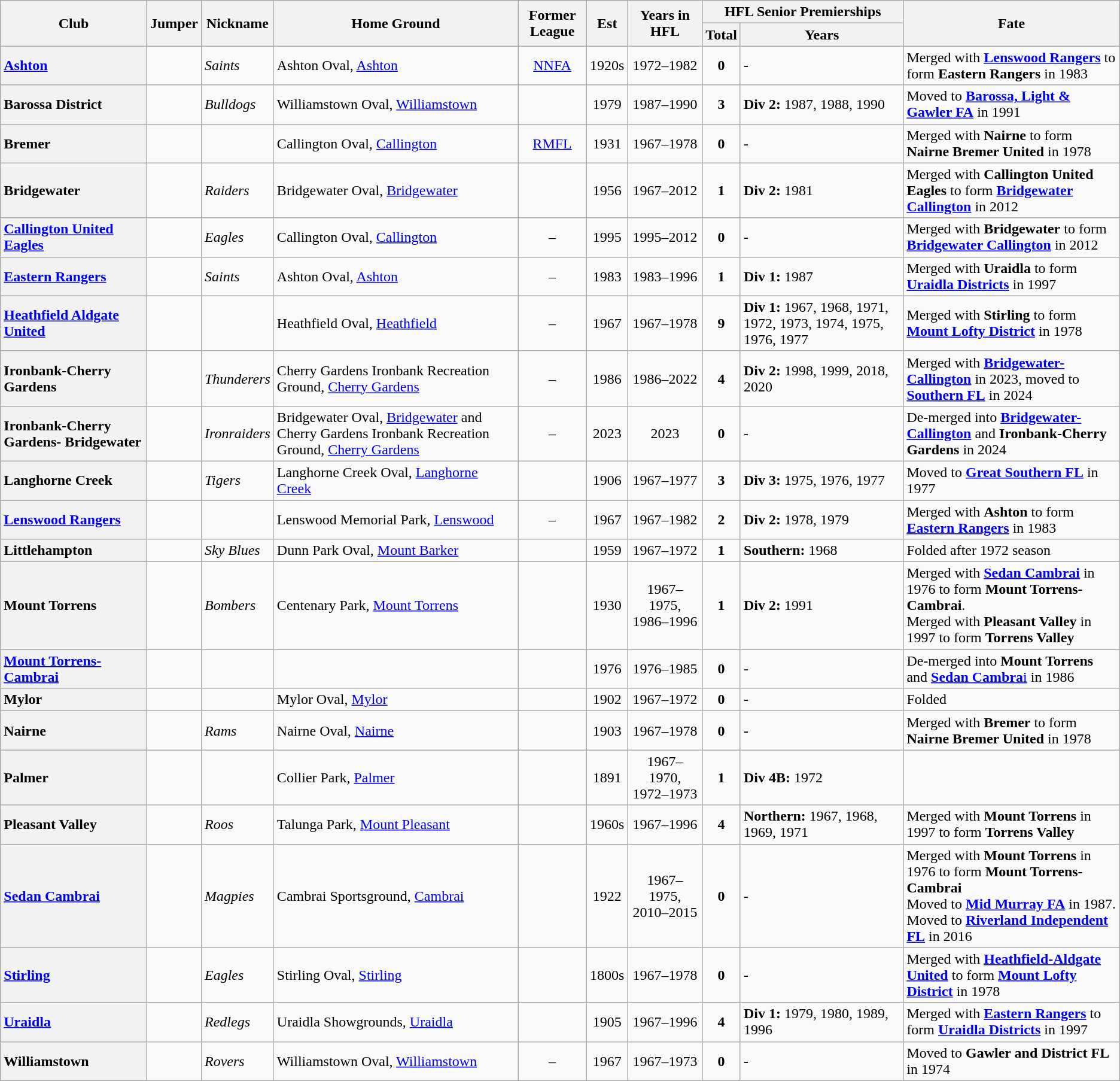<table class="wikitable sortable">
<tr>
<th rowspan="2">Club</th>
<th rowspan="2">Jumper</th>
<th rowspan="2">Nickname</th>
<th rowspan="2">Home Ground</th>
<th rowspan="2">Former League</th>
<th rowspan="2">Est</th>
<th rowspan="2">Years in HFL</th>
<th colspan="2">HFL Senior Premierships</th>
<th rowspan="2">Fate</th>
</tr>
<tr>
<th>Total</th>
<th>Years</th>
</tr>
<tr>
<th style="text-align:left"><a href='#'>Ashton</a></th>
<td style="text-align:center"></td>
<td><em>Saints</em></td>
<td>Ashton Oval, <a href='#'>Ashton</a></td>
<td align='center'><a href='#'>NNFA</a></td>
<td align='center'>1920s</td>
<td align='center'>1972–1982</td>
<td align='center'><strong>0</strong></td>
<td>-</td>
<td>Merged with <a href='#'><strong>Lenswood Rangers</strong></a> to form <strong>Eastern Rangers</strong> in 1983</td>
</tr>
<tr>
<th style="text-align:left">Barossa District</th>
<td></td>
<td><em>Bulldogs</em></td>
<td>Williamstown Oval, <a href='#'>Williamstown</a></td>
<td align='center'></td>
<td align='center'>1979</td>
<td align='center'>1987–1990</td>
<td align='center'><strong>3</strong></td>
<td><strong>Div 2:</strong> 1987, 1988, 1990</td>
<td>Moved to <a href='#'><strong>Barossa, Light & Gawler FA</strong></a> in 1991</td>
</tr>
<tr>
<th style="text-align:left">Bremer</th>
<td style="text-align:center"></td>
<td></td>
<td>Callington Oval, <a href='#'>Callington</a></td>
<td align='center'><a href='#'>RMFL</a></td>
<td align='center'>1931</td>
<td align='center'>1967–1978</td>
<td align='center'><strong>0</strong></td>
<td>-</td>
<td>Merged with <strong>Nairne</strong> to form <strong>Nairne Bremer United</strong> in 1978</td>
</tr>
<tr>
<th style="text-align:left">Bridgewater</th>
<td></td>
<td><em>Raiders</em></td>
<td>Bridgewater Oval, <a href='#'>Bridgewater</a></td>
<td align='center'></td>
<td align='center'>1956</td>
<td align='center'>1967–2012</td>
<td align='center'><strong>1</strong></td>
<td><strong>Div 2:</strong> 1981</td>
<td>Merged with <strong>Callington United Eagles</strong> to form <a href='#'><strong>Bridgewater Callington</strong></a> in 2012</td>
</tr>
<tr>
<th style="text-align:left"><a href='#'>Callington United Eagles</a></th>
<td></td>
<td><em>Eagles</em></td>
<td>Callington Oval, <a href='#'>Callington</a></td>
<td align='center'>–</td>
<td align='center'>1995</td>
<td align='center'>1995–2012</td>
<td align='center'><strong>0</strong></td>
<td>-</td>
<td>Merged with <strong>Bridgewater</strong> to form <a href='#'><strong>Bridgewater Callington</strong></a> in 2012</td>
</tr>
<tr>
<th style="text-align:left"><a href='#'>Eastern Rangers</a></th>
<td></td>
<td><em>Saints</em></td>
<td>Ashton Oval, <a href='#'>Ashton</a></td>
<td align='center'>–</td>
<td align='center'>1983</td>
<td align='center'>1983–1996</td>
<td align='center'><strong>1</strong></td>
<td><strong>Div 1:</strong> 1987</td>
<td>Merged with <strong>Uraidla</strong> to form <a href='#'><strong>Uraidla Districts</strong></a> in 1997</td>
</tr>
<tr>
<th style="text-align:left"><a href='#'>Heathfield Aldgate United</a></th>
<td></td>
<td></td>
<td>Heathfield Oval, <a href='#'>Heathfield</a></td>
<td align='center'>–</td>
<td align='center'>1967</td>
<td align='center'>1967–1978</td>
<td align='center'><strong>9</strong></td>
<td><strong>Div 1:</strong> 1967, 1968, 1971, 1972, 1973, 1974, 1975, 1976, 1977</td>
<td>Merged with <strong>Stirling</strong> to form <a href='#'><strong>Mount Lofty District</strong></a> in 1978</td>
</tr>
<tr>
<th style="text-align:left">Ironbank-Cherry Gardens</th>
<td></td>
<td><em>Thunderers</em></td>
<td>Cherry Gardens Ironbank Recreation Ground, <a href='#'>Cherry Gardens</a></td>
<td align='center'>–</td>
<td align='center'>1986</td>
<td align='center'>1986–2022</td>
<td align='center'><strong>4</strong></td>
<td><strong>Div 2:</strong> 1998, 1999, 2018, 2020</td>
<td>Merged with <a href='#'><strong>Bridgewater-Callington</strong></a> in 2023, moved to <a href='#'><strong>Southern FL</strong></a> in 2024</td>
</tr>
<tr>
<th style="text-align:left">Ironbank-Cherry Gardens- Bridgewater</th>
<td></td>
<td><em>Ironraiders</em></td>
<td>Bridgewater Oval, <a href='#'>Bridgewater</a> and Cherry Gardens Ironbank Recreation Ground, <a href='#'>Cherry Gardens</a></td>
<td align='center'>–</td>
<td align='center'>2023</td>
<td align='center'>2023</td>
<td align='center'><strong>0</strong></td>
<td>-</td>
<td>De-merged into <a href='#'><strong>Bridgewater-Callington</strong></a> and <strong>Ironbank-Cherry Gardens</strong> in 2024</td>
</tr>
<tr>
<th style="text-align:left">Langhorne Creek</th>
<td></td>
<td><em>Tigers</em></td>
<td>Langhorne Creek Oval, <a href='#'>Langhorne Creek</a></td>
<td align='center'></td>
<td align='center'>1906</td>
<td align='center'>1967–1977</td>
<td align='center'><strong>3</strong></td>
<td><strong>Div 3:</strong> 1975, 1976, 1977</td>
<td>Moved to <a href='#'><strong>Great Southern FL</strong></a> in 1977</td>
</tr>
<tr>
<th style="text-align:left"><a href='#'>Lenswood Rangers</a></th>
<td></td>
<td></td>
<td>Lenswood Memorial Park, <a href='#'>Lenswood</a></td>
<td align='center'>–</td>
<td align='center'>1967</td>
<td align='center'>1967–1982</td>
<td align='center'><strong>2</strong></td>
<td><strong>Div 2:</strong> 1978, 1979</td>
<td>Merged with <strong>Ashton</strong> to form <a href='#'><strong>Eastern Rangers</strong></a> in 1983</td>
</tr>
<tr>
<th style="text-align:left">Littlehampton</th>
<td></td>
<td><em>Sky Blues</em></td>
<td>Dunn Park Oval, <a href='#'>Mount Barker</a></td>
<td align='center'></td>
<td align='center'>1959</td>
<td align='center'>1967–1972</td>
<td align='center'><strong>1</strong></td>
<td><strong>Southern:</strong> 1968</td>
<td>Folded after 1972 season</td>
</tr>
<tr>
<th style="text-align:left">Mount Torrens</th>
<td></td>
<td><em>Bombers</em></td>
<td>Centenary Park, <a href='#'>Mount Torrens</a></td>
<td align='center'></td>
<td align='center'>1930</td>
<td align='center'>1967–1975, <br>1986–1996</td>
<td align='center'><strong>1</strong></td>
<td><strong>Div 2:</strong> 1991</td>
<td>Merged with <a href='#'><strong>Sedan Cambrai</strong></a> in 1976 to form <strong>Mount Torrens-Cambrai</strong>.<br>Merged with <strong>Pleasant Valley</strong> in 1997 to form <strong>Torrens Valley</strong></td>
</tr>
<tr>
<th style="text-align:left"><a href='#'>Mount Torrens-Cambrai</a></th>
<td></td>
<td></td>
<td></td>
<td align='center'></td>
<td align='center'>1976</td>
<td align='center'>1976–1985</td>
<td align='center'><strong>0</strong></td>
<td>-</td>
<td>De-merged into <strong>Mount Torrens</strong> and <a href='#'><strong>Sedan Cambra</strong>i</a> in 1986</td>
</tr>
<tr>
<th style="text-align:left">Mylor</th>
<td style="text-align:center"></td>
<td></td>
<td>Mylor Oval, <a href='#'>Mylor</a></td>
<td align='center'></td>
<td align='center'>1902</td>
<td align='center'>1967–1972</td>
<td align='center'><strong>0</strong></td>
<td>-</td>
<td>Folded</td>
</tr>
<tr>
<th style="text-align:left">Nairne</th>
<td></td>
<td><em>Rams</em></td>
<td>Nairne Oval, <a href='#'>Nairne</a></td>
<td align='center'></td>
<td align='center'>1903</td>
<td align='center'>1967–1978</td>
<td align='center'><strong>0</strong></td>
<td>-</td>
<td>Merged with <strong>Bremer</strong> to form <strong>Nairne Bremer United</strong> in 1978</td>
</tr>
<tr>
<th style="text-align:left">Palmer</th>
<td style="text-align:center"></td>
<td></td>
<td>Collier Park, <a href='#'>Palmer</a></td>
<td align='center'></td>
<td align='center'>1891</td>
<td align='center'>1967–1970, 1972–1973</td>
<td align='center'><strong>1</strong></td>
<td><strong>Div 4B:</strong> 1972</td>
<td></td>
</tr>
<tr>
<th style="text-align:left">Pleasant Valley</th>
<td></td>
<td><em>Roos</em></td>
<td>Talunga Park, <a href='#'>Mount Pleasant</a></td>
<td align='center'></td>
<td align='center'>1960s</td>
<td align='center'>1967–1996</td>
<td align='center'><strong>4</strong></td>
<td><strong>Northern:</strong> 1967, 1968, 1969, 1971</td>
<td>Merged with <strong>Mount Torrens</strong> in 1997 to form <strong>Torrens Valley</strong></td>
</tr>
<tr>
<th style="text-align:left"><a href='#'>Sedan Cambrai</a></th>
<td></td>
<td><em>Magpies</em></td>
<td>Cambrai Sportsground, <a href='#'>Cambrai</a></td>
<td align='center'></td>
<td align='center'>1922</td>
<td align='center'>1967–1975, 2010–2015</td>
<td align='center'><strong>0</strong></td>
<td>-</td>
<td>Merged with <strong>Mount Torrens</strong> in 1976 to form <strong>Mount Torrens-Cambrai</strong><br>Moved to <a href='#'><strong>Mid Murray FA</strong></a> in 1987. Moved to <a href='#'><strong>Riverland Independent FL</strong></a> in 2016</td>
</tr>
<tr>
<th style="text-align:left"><a href='#'>Stirling</a></th>
<td></td>
<td><em>Eagles</em></td>
<td>Stirling Oval, <a href='#'>Stirling</a></td>
<td align='center'></td>
<td align='center'>1800s</td>
<td align='center'>1967–1978</td>
<td align='center'><strong>0</strong></td>
<td>-</td>
<td>Merged with <a href='#'><strong>Heathfield-Aldgate</strong> <strong>United</strong></a> to form <a href='#'><strong>Mount Lofty District</strong></a> in 1978</td>
</tr>
<tr>
<th style="text-align:left"><a href='#'>Uraidla</a></th>
<td style="text-align:center"></td>
<td><em>Redlegs</em></td>
<td>Uraidla Showgrounds, <a href='#'>Uraidla</a></td>
<td align='center'></td>
<td align='center'>1905</td>
<td align='center'>1967–1996</td>
<td align='center'><strong>4</strong></td>
<td><strong>Div 1:</strong> 1979, 1980, 1989, 1996</td>
<td>Merged with <a href='#'><strong>Eastern Rangers</strong></a> to form <a href='#'><strong>Uraidla Districts</strong></a> in 1997</td>
</tr>
<tr>
<th style="text-align:left">Williamstown</th>
<td style="text-align:center"></td>
<td><em>Rovers</em></td>
<td>Williamstown Oval, <a href='#'>Williamstown</a></td>
<td align='center'>–</td>
<td align='center'>1967</td>
<td align='center'>1967–1973</td>
<td align='center'><strong>0</strong></td>
<td>-</td>
<td>Moved to <strong>Gawler and District FL</strong> in 1974</td>
</tr>
</table>
